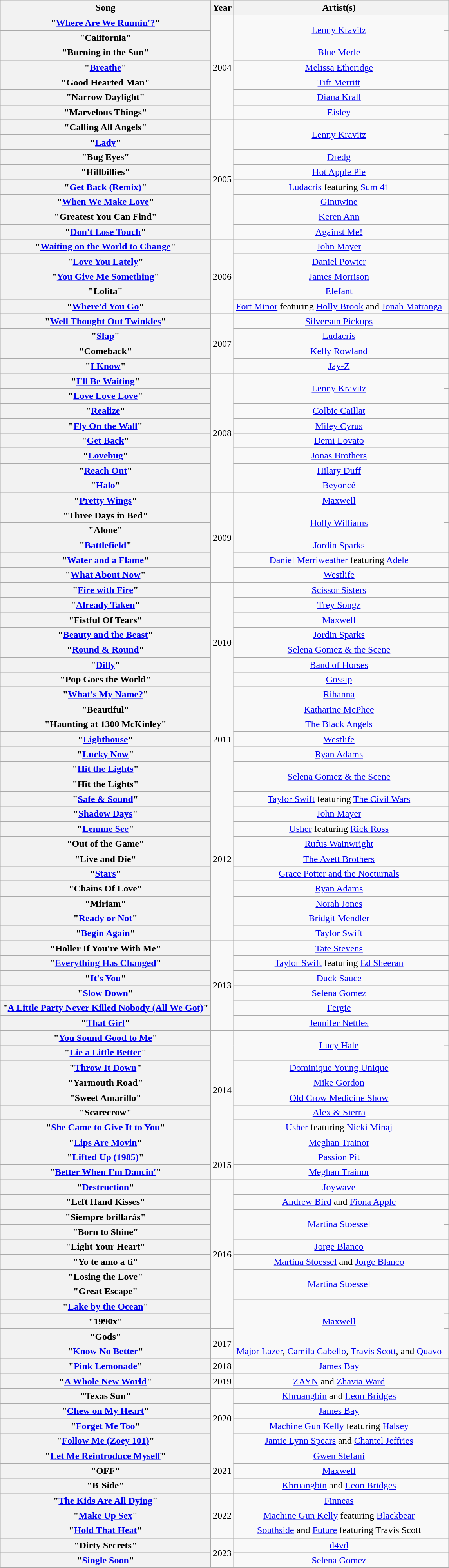<table class="wikitable plainrowheaders" style="text-align: center">
<tr>
<th scope="col">Song</th>
<th scope="col">Year</th>
<th scope="col">Artist(s)</th>
<th scope="col"></th>
</tr>
<tr>
<th scope="row">"<a href='#'>Where Are We Runnin'?</a>"</th>
<td rowspan="7">2004</td>
<td rowspan="2"><a href='#'>Lenny Kravitz</a></td>
<td></td>
</tr>
<tr>
<th scope="row">"California"</th>
<td></td>
</tr>
<tr>
<th scope="row">"Burning in the Sun"</th>
<td><a href='#'>Blue Merle</a></td>
<td></td>
</tr>
<tr>
<th scope="row">"<a href='#'>Breathe</a>"</th>
<td><a href='#'>Melissa Etheridge</a></td>
<td></td>
</tr>
<tr>
<th scope="row">"Good Hearted Man"</th>
<td><a href='#'>Tift Merritt</a></td>
<td></td>
</tr>
<tr>
<th scope="row">"Narrow Daylight"</th>
<td><a href='#'>Diana Krall</a></td>
<td></td>
</tr>
<tr>
<th scope="row">"Marvelous Things"</th>
<td><a href='#'>Eisley</a></td>
<td></td>
</tr>
<tr>
<th scope="row">"Calling All Angels"</th>
<td rowspan="8">2005</td>
<td rowspan="2"><a href='#'>Lenny Kravitz</a></td>
<td></td>
</tr>
<tr>
<th scope="row">"<a href='#'>Lady</a>"</th>
<td></td>
</tr>
<tr>
<th scope="row">"Bug Eyes"</th>
<td><a href='#'>Dredg</a></td>
<td></td>
</tr>
<tr>
<th scope="row">"Hillbillies"</th>
<td><a href='#'>Hot Apple Pie</a></td>
<td></td>
</tr>
<tr>
<th scope="row">"<a href='#'>Get Back (Remix)</a>"</th>
<td><a href='#'>Ludacris</a> featuring <a href='#'>Sum 41</a></td>
<td></td>
</tr>
<tr>
<th scope="row">"<a href='#'>When We Make Love</a>"</th>
<td><a href='#'>Ginuwine</a></td>
<td></td>
</tr>
<tr>
<th scope="row">"Greatest You Can Find"</th>
<td><a href='#'>Keren Ann</a></td>
<td></td>
</tr>
<tr>
<th scope="row">"<a href='#'>Don't Lose Touch</a>"</th>
<td><a href='#'>Against Me!</a></td>
<td></td>
</tr>
<tr>
<th scope="row">"<a href='#'>Waiting on the World to Change</a>"</th>
<td rowspan="5">2006</td>
<td><a href='#'>John Mayer</a></td>
<td></td>
</tr>
<tr>
<th scope="row">"<a href='#'>Love You Lately</a>"</th>
<td><a href='#'>Daniel Powter</a></td>
<td></td>
</tr>
<tr>
<th scope="row">"<a href='#'>You Give Me Something</a>"</th>
<td><a href='#'>James Morrison</a></td>
<td></td>
</tr>
<tr>
<th scope="row">"Lolita"</th>
<td><a href='#'>Elefant</a></td>
<td></td>
</tr>
<tr>
<th scope="row">"<a href='#'>Where'd You Go</a>"</th>
<td><a href='#'>Fort Minor</a> featuring <a href='#'>Holly Brook</a> and <a href='#'>Jonah Matranga</a></td>
<td></td>
</tr>
<tr>
<th scope="row">"<a href='#'>Well Thought Out Twinkles</a>"</th>
<td rowspan="4">2007</td>
<td><a href='#'>Silversun Pickups</a></td>
<td></td>
</tr>
<tr>
<th scope="row">"<a href='#'>Slap</a>"</th>
<td><a href='#'>Ludacris</a></td>
<td></td>
</tr>
<tr>
<th scope="row">"Comeback"</th>
<td><a href='#'>Kelly Rowland</a></td>
<td></td>
</tr>
<tr>
<th scope="row">"<a href='#'>I Know</a>"</th>
<td><a href='#'>Jay-Z</a></td>
<td></td>
</tr>
<tr>
<th scope="row">"<a href='#'>I'll Be Waiting</a>"</th>
<td rowspan="8">2008</td>
<td rowspan="2"><a href='#'>Lenny Kravitz</a></td>
<td></td>
</tr>
<tr>
<th scope="row">"<a href='#'>Love Love Love</a>"</th>
<td></td>
</tr>
<tr>
<th scope="row">"<a href='#'>Realize</a>"</th>
<td><a href='#'>Colbie Caillat</a></td>
<td></td>
</tr>
<tr>
<th scope="row">"<a href='#'>Fly On the Wall</a>"</th>
<td><a href='#'>Miley Cyrus</a></td>
<td></td>
</tr>
<tr>
<th scope="row">"<a href='#'>Get Back</a>"</th>
<td><a href='#'>Demi Lovato</a></td>
<td></td>
</tr>
<tr>
<th scope="row">"<a href='#'>Lovebug</a>"</th>
<td><a href='#'>Jonas Brothers</a></td>
<td></td>
</tr>
<tr>
<th scope="row">"<a href='#'>Reach Out</a>"</th>
<td><a href='#'>Hilary Duff</a></td>
<td></td>
</tr>
<tr>
<th scope="row">"<a href='#'>Halo</a>"</th>
<td><a href='#'>Beyoncé</a></td>
<td></td>
</tr>
<tr>
<th scope="row">"<a href='#'>Pretty Wings</a>"</th>
<td rowspan="6">2009</td>
<td><a href='#'>Maxwell</a></td>
<td></td>
</tr>
<tr>
<th scope="row">"Three Days in Bed"</th>
<td rowspan="2"><a href='#'>Holly Williams</a></td>
<td></td>
</tr>
<tr>
<th scope="row">"Alone"</th>
<td></td>
</tr>
<tr>
<th scope="row">"<a href='#'>Battlefield</a>"</th>
<td><a href='#'>Jordin Sparks</a></td>
<td></td>
</tr>
<tr>
<th scope="row">"<a href='#'>Water and a Flame</a>"</th>
<td><a href='#'>Daniel Merriweather</a> featuring <a href='#'>Adele</a></td>
<td></td>
</tr>
<tr>
<th scope="row">"<a href='#'>What About Now</a>"</th>
<td><a href='#'>Westlife</a></td>
<td></td>
</tr>
<tr>
<th scope="row">"<a href='#'>Fire with Fire</a>"</th>
<td rowspan="8">2010</td>
<td><a href='#'>Scissor Sisters</a></td>
<td></td>
</tr>
<tr>
<th scope="row">"<a href='#'>Already Taken</a>"</th>
<td><a href='#'>Trey Songz</a></td>
<td></td>
</tr>
<tr>
<th scope="row">"Fistful Of Tears"</th>
<td><a href='#'>Maxwell</a></td>
<td></td>
</tr>
<tr>
<th scope="row">"<a href='#'>Beauty and the Beast</a>"</th>
<td><a href='#'>Jordin Sparks</a></td>
<td></td>
</tr>
<tr>
<th scope="row">"<a href='#'>Round & Round</a>"</th>
<td><a href='#'>Selena Gomez & the Scene</a></td>
<td></td>
</tr>
<tr>
<th scope="row">"<a href='#'>Dilly</a>"</th>
<td><a href='#'>Band of Horses</a></td>
<td></td>
</tr>
<tr>
<th scope="row">"Pop Goes the World"</th>
<td><a href='#'>Gossip</a></td>
<td></td>
</tr>
<tr>
<th scope="row">"<a href='#'>What's My Name?</a>"</th>
<td><a href='#'>Rihanna</a></td>
<td></td>
</tr>
<tr>
<th scope="row">"Beautiful"</th>
<td rowspan="5">2011</td>
<td><a href='#'>Katharine McPhee</a></td>
<td></td>
</tr>
<tr>
<th scope="row">"Haunting at 1300 McKinley"</th>
<td><a href='#'>The Black Angels</a></td>
<td></td>
</tr>
<tr>
<th scope="row">"<a href='#'>Lighthouse</a>"</th>
<td><a href='#'>Westlife</a></td>
<td></td>
</tr>
<tr>
<th scope="row">"<a href='#'>Lucky Now</a>"</th>
<td><a href='#'>Ryan Adams</a></td>
<td></td>
</tr>
<tr>
<th scope="row">"<a href='#'>Hit the Lights</a>" </th>
<td rowspan="2"><a href='#'>Selena Gomez & the Scene</a></td>
<td></td>
</tr>
<tr>
<th scope="row">"Hit the Lights" </th>
<td rowspan="11">2012</td>
<td></td>
</tr>
<tr>
<th scope="row">"<a href='#'>Safe & Sound</a>"</th>
<td><a href='#'>Taylor Swift</a> featuring <a href='#'>The Civil Wars</a></td>
<td></td>
</tr>
<tr>
<th scope="row">"<a href='#'>Shadow Days</a>"</th>
<td><a href='#'>John Mayer</a></td>
<td></td>
</tr>
<tr>
<th scope="row">"<a href='#'>Lemme See</a>"</th>
<td><a href='#'>Usher</a> featuring <a href='#'>Rick Ross</a></td>
<td></td>
</tr>
<tr>
<th scope="row">"Out of the Game"</th>
<td><a href='#'>Rufus Wainwright</a></td>
<td></td>
</tr>
<tr>
<th scope="row">"Live and Die"</th>
<td><a href='#'>The Avett Brothers</a></td>
<td></td>
</tr>
<tr>
<th scope="row">"<a href='#'>Stars</a>"</th>
<td><a href='#'>Grace Potter and the Nocturnals</a></td>
<td></td>
</tr>
<tr>
<th scope="row">"Chains Of Love"</th>
<td><a href='#'>Ryan Adams</a></td>
<td></td>
</tr>
<tr>
<th scope="row">"Miriam"</th>
<td><a href='#'>Norah Jones</a></td>
<td></td>
</tr>
<tr>
<th scope="row">"<a href='#'>Ready or Not</a>"</th>
<td><a href='#'>Bridgit Mendler</a></td>
<td></td>
</tr>
<tr>
<th scope="row">"<a href='#'>Begin Again</a>"</th>
<td><a href='#'>Taylor Swift</a></td>
<td></td>
</tr>
<tr>
<th scope="row">"Holler If You're With Me"</th>
<td rowspan="6">2013</td>
<td><a href='#'>Tate Stevens</a></td>
<td></td>
</tr>
<tr>
<th scope="row">"<a href='#'>Everything Has Changed</a>"</th>
<td><a href='#'>Taylor Swift</a> featuring <a href='#'>Ed Sheeran</a></td>
<td></td>
</tr>
<tr>
<th scope="row">"<a href='#'>It's You</a>"</th>
<td><a href='#'>Duck Sauce</a></td>
<td></td>
</tr>
<tr>
<th scope="row">"<a href='#'>Slow Down</a>"</th>
<td><a href='#'>Selena Gomez</a></td>
<td></td>
</tr>
<tr>
<th scope="row">"<a href='#'>A Little Party Never Killed Nobody (All We Got)</a>"</th>
<td><a href='#'>Fergie</a></td>
<td></td>
</tr>
<tr>
<th scope="row">"<a href='#'>That Girl</a>"</th>
<td><a href='#'>Jennifer Nettles</a></td>
<td></td>
</tr>
<tr>
<th scope="row">"<a href='#'>You Sound Good to Me</a>"</th>
<td rowspan="8">2014</td>
<td rowspan="2"><a href='#'>Lucy Hale</a></td>
<td></td>
</tr>
<tr>
<th scope="row">"<a href='#'>Lie a Little Better</a>"</th>
<td></td>
</tr>
<tr>
<th scope="row">"<a href='#'>Throw It Down</a>"</th>
<td><a href='#'>Dominique Young Unique</a></td>
<td></td>
</tr>
<tr>
<th scope="row">"Yarmouth Road"</th>
<td><a href='#'>Mike Gordon</a></td>
<td></td>
</tr>
<tr>
<th scope="row">"Sweet Amarillo"</th>
<td><a href='#'>Old Crow Medicine Show</a></td>
<td></td>
</tr>
<tr>
<th scope="row">"Scarecrow"</th>
<td><a href='#'>Alex & Sierra</a></td>
<td></td>
</tr>
<tr>
<th scope="row">"<a href='#'>She Came to Give It to You</a>"</th>
<td><a href='#'>Usher</a> featuring <a href='#'>Nicki Minaj</a></td>
<td></td>
</tr>
<tr>
<th scope="row">"<a href='#'>Lips Are Movin</a>"</th>
<td><a href='#'>Meghan Trainor</a></td>
<td></td>
</tr>
<tr>
<th scope="row">"<a href='#'>Lifted Up (1985)</a>"</th>
<td rowspan="2">2015</td>
<td><a href='#'>Passion Pit</a></td>
<td></td>
</tr>
<tr>
<th scope="row">"<a href='#'>Better When I'm Dancin'</a>"</th>
<td><a href='#'>Meghan Trainor</a></td>
<td></td>
</tr>
<tr>
<th scope="row">"<a href='#'>Destruction</a>"</th>
<td rowspan="10">2016</td>
<td><a href='#'>Joywave</a></td>
<td></td>
</tr>
<tr>
<th scope="row">"Left Hand Kisses"</th>
<td><a href='#'>Andrew Bird</a> and <a href='#'>Fiona Apple</a></td>
<td></td>
</tr>
<tr>
<th scope="row">"Siempre brillarás" </th>
<td rowspan="2"><a href='#'>Martina Stoessel</a></td>
<td></td>
</tr>
<tr>
<th scope="row">"Born to Shine" </th>
<td></td>
</tr>
<tr>
<th scope="row">"Light Your Heart" </th>
<td><a href='#'>Jorge Blanco</a></td>
<td></td>
</tr>
<tr>
<th scope="row">"Yo te amo a ti" </th>
<td><a href='#'>Martina Stoessel</a> and <a href='#'>Jorge Blanco</a></td>
<td></td>
</tr>
<tr>
<th scope="row">"Losing the Love" </th>
<td rowspan="2"><a href='#'>Martina Stoessel</a></td>
<td></td>
</tr>
<tr>
<th scope="row">"Great Escape" </th>
<td></td>
</tr>
<tr>
<th scope="row">"<a href='#'>Lake by the Ocean</a>"</th>
<td rowspan="3"><a href='#'>Maxwell</a></td>
<td></td>
</tr>
<tr>
<th scope="row">"1990x"</th>
<td></td>
</tr>
<tr>
<th scope="row">"Gods"</th>
<td rowspan="2">2017</td>
<td></td>
</tr>
<tr>
<th scope="row">"<a href='#'>Know No Better</a>"</th>
<td><a href='#'>Major Lazer</a>, <a href='#'>Camila Cabello</a>, <a href='#'>Travis Scott</a>, and <a href='#'>Quavo</a></td>
<td></td>
</tr>
<tr>
<th scope="row">"<a href='#'>Pink Lemonade</a>"</th>
<td>2018</td>
<td><a href='#'>James Bay</a></td>
<td></td>
</tr>
<tr>
<th scope="row">"<a href='#'>A Whole New World</a>"</th>
<td>2019</td>
<td><a href='#'>ZAYN</a> and <a href='#'>Zhavia Ward</a></td>
<td></td>
</tr>
<tr>
<th scope="row">"Texas Sun"</th>
<td rowspan="4">2020</td>
<td><a href='#'>Khruangbin</a> and <a href='#'>Leon Bridges</a></td>
<td></td>
</tr>
<tr>
<th scope="row">"<a href='#'>Chew on My Heart</a>"</th>
<td><a href='#'>James Bay</a></td>
<td></td>
</tr>
<tr>
<th scope="row">"<a href='#'>Forget Me Too</a>"</th>
<td><a href='#'>Machine Gun Kelly</a> featuring <a href='#'>Halsey</a></td>
<td></td>
</tr>
<tr>
<th scope="row">"<a href='#'>Follow Me (Zoey 101)</a>"</th>
<td><a href='#'>Jamie Lynn Spears</a> and <a href='#'>Chantel Jeffries</a></td>
<td></td>
</tr>
<tr>
<th scope="row">"<a href='#'>Let Me Reintroduce Myself</a>"</th>
<td rowspan="3">2021</td>
<td><a href='#'>Gwen Stefani</a></td>
<td></td>
</tr>
<tr>
<th scope="row">"OFF"</th>
<td><a href='#'>Maxwell</a></td>
<td></td>
</tr>
<tr>
<th scope="row">"B-Side"</th>
<td><a href='#'>Khruangbin</a> and <a href='#'>Leon Bridges</a></td>
<td></td>
</tr>
<tr>
<th scope="row">"<a href='#'>The Kids Are All Dying</a>"</th>
<td rowspan="3">2022</td>
<td><a href='#'>Finneas</a></td>
<td></td>
</tr>
<tr>
<th scope="row">"<a href='#'>Make Up Sex</a>"</th>
<td><a href='#'>Machine Gun Kelly</a> featuring <a href='#'>Blackbear</a></td>
<td></td>
</tr>
<tr>
<th scope="row">"<a href='#'>Hold That Heat</a>"</th>
<td><a href='#'>Southside</a> and <a href='#'>Future</a> featuring Travis Scott</td>
<td></td>
</tr>
<tr>
<th scope="row">"Dirty Secrets"</th>
<td rowspan="2">2023</td>
<td><a href='#'>d4vd</a></td>
<td></td>
</tr>
<tr>
<th scope="row">"<a href='#'>Single Soon</a>"</th>
<td><a href='#'>Selena Gomez</a></td>
<td></td>
</tr>
</table>
